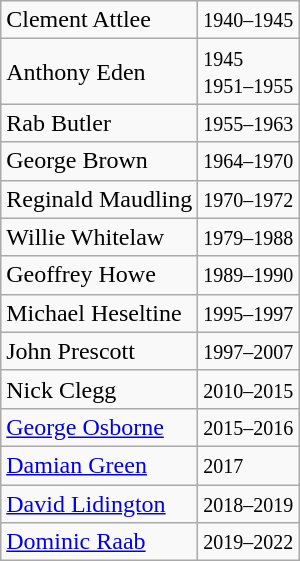<table class="wikitable">
<tr>
<td>Clement Attlee</td>
<td><small>1940–1945</small></td>
</tr>
<tr>
<td>Anthony Eden</td>
<td><small>1945</small><br><small>1951–1955</small></td>
</tr>
<tr>
<td>Rab Butler</td>
<td><small>1955–1963</small></td>
</tr>
<tr>
<td>George Brown</td>
<td><small>1964–1970</small></td>
</tr>
<tr>
<td>Reginald Maudling</td>
<td><small>1970–1972</small></td>
</tr>
<tr>
<td>Willie Whitelaw</td>
<td><small>1979–1988</small></td>
</tr>
<tr>
<td>Geoffrey Howe</td>
<td><small>1989–1990</small></td>
</tr>
<tr>
<td>Michael Heseltine</td>
<td><small>1995–1997</small></td>
</tr>
<tr>
<td>John Prescott</td>
<td><small>1997–2007</small></td>
</tr>
<tr>
<td>Nick Clegg</td>
<td><small>2010–2015</small></td>
</tr>
<tr>
<td><a href='#'>George Osborne</a></td>
<td><small>2015–2016</small></td>
</tr>
<tr>
<td><a href='#'>Damian Green</a></td>
<td><small>2017</small></td>
</tr>
<tr>
<td><a href='#'>David Lidington</a></td>
<td><small>2018–2019</small></td>
</tr>
<tr>
<td><a href='#'>Dominic Raab</a></td>
<td><small>2019–2022</small></td>
</tr>
</table>
